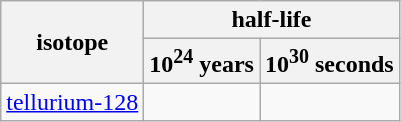<table class="wikitable sortable">
<tr>
<th rowspan=2>isotope</th>
<th colspan=2>half-life</th>
</tr>
<tr>
<th class=unsortable>10<sup>24</sup> years</th>
<th class=unsortable>10<sup>30</sup> seconds</th>
</tr>
<tr>
<td><a href='#'>tellurium-128</a></td>
<td></td>
</tr>
</table>
